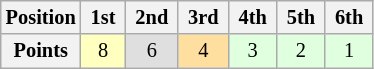<table class="wikitable" style="font-size:85%; text-align:center">
<tr>
<th>Position</th>
<th> 1st </th>
<th> 2nd </th>
<th> 3rd </th>
<th> 4th </th>
<th> 5th </th>
<th> 6th </th>
</tr>
<tr>
<th>Points</th>
<td style="background:#ffffbf;">8</td>
<td style="background:#dfdfdf;">6</td>
<td style="background:#ffdf9f;">4</td>
<td style="background:#dfffdf;">3</td>
<td style="background:#dfffdf;">2</td>
<td style="background:#dfffdf;">1</td>
</tr>
</table>
